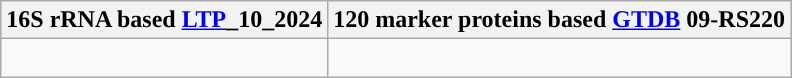<table class="wikitable">
<tr>
<th colspan=1>16S rRNA based <a href='#'>LTP</a>_10_2024</th>
<th colspan=1>120 marker proteins based <a href='#'>GTDB</a> 09-RS220</th>
</tr>
<tr>
<td style="vertical-align:top"><br></td>
<td><br></td>
</tr>
</table>
